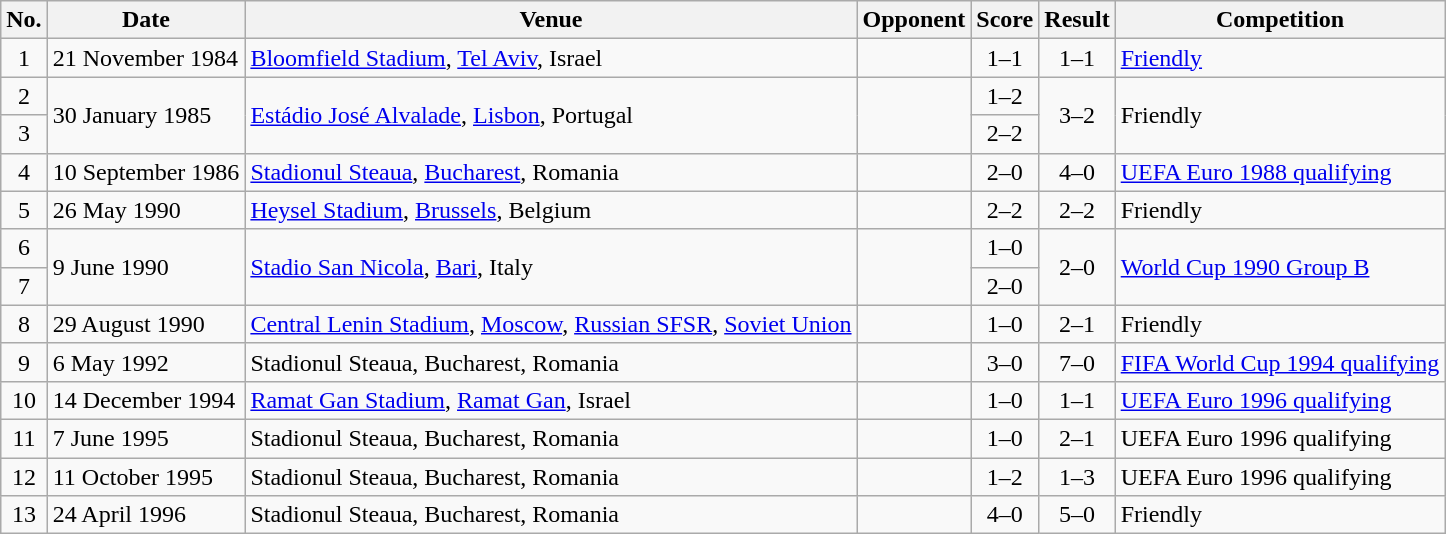<table class="wikitable sortable">
<tr>
<th scope="col">No.</th>
<th scope="col">Date</th>
<th scope="col">Venue</th>
<th scope="col">Opponent</th>
<th scope="col">Score</th>
<th scope="col">Result</th>
<th scope="col">Competition</th>
</tr>
<tr>
<td style="text-align:center">1</td>
<td>21 November 1984</td>
<td><a href='#'>Bloomfield Stadium</a>, <a href='#'>Tel Aviv</a>, Israel</td>
<td></td>
<td style="text-align:center">1–1</td>
<td style="text-align:center">1–1</td>
<td><a href='#'>Friendly</a></td>
</tr>
<tr>
<td style="text-align:center">2</td>
<td rowspan="2">30 January 1985</td>
<td rowspan="2"><a href='#'>Estádio José Alvalade</a>, <a href='#'>Lisbon</a>, Portugal</td>
<td rowspan="2"></td>
<td style="text-align:center">1–2</td>
<td rowspan="2" style="text-align:center">3–2</td>
<td rowspan="2">Friendly</td>
</tr>
<tr>
<td style="text-align:center">3</td>
<td style="text-align:center">2–2</td>
</tr>
<tr>
<td style="text-align:center">4</td>
<td>10 September 1986</td>
<td><a href='#'>Stadionul Steaua</a>, <a href='#'>Bucharest</a>, Romania</td>
<td></td>
<td style="text-align:center">2–0</td>
<td style="text-align:center">4–0</td>
<td><a href='#'>UEFA Euro 1988 qualifying</a></td>
</tr>
<tr>
<td style="text-align:center">5</td>
<td>26 May 1990</td>
<td><a href='#'>Heysel Stadium</a>, <a href='#'>Brussels</a>, Belgium</td>
<td></td>
<td style="text-align:center">2–2</td>
<td style="text-align:center">2–2</td>
<td>Friendly</td>
</tr>
<tr>
<td style="text-align:center">6</td>
<td rowspan="2">9 June 1990</td>
<td rowspan="2"><a href='#'>Stadio San Nicola</a>, <a href='#'>Bari</a>, Italy</td>
<td rowspan="2"></td>
<td style="text-align:center">1–0</td>
<td rowspan="2" style="text-align:center">2–0</td>
<td rowspan="2"><a href='#'>World Cup 1990 Group B</a></td>
</tr>
<tr>
<td style="text-align:center">7</td>
<td style="text-align:center">2–0</td>
</tr>
<tr>
<td style="text-align:center">8</td>
<td>29 August 1990</td>
<td><a href='#'>Central Lenin Stadium</a>, <a href='#'>Moscow</a>, <a href='#'>Russian SFSR</a>, <a href='#'>Soviet Union</a></td>
<td></td>
<td style="text-align:center">1–0</td>
<td style="text-align:center">2–1</td>
<td>Friendly</td>
</tr>
<tr>
<td style="text-align:center">9</td>
<td>6 May 1992</td>
<td>Stadionul Steaua, Bucharest, Romania</td>
<td></td>
<td style="text-align:center">3–0</td>
<td style="text-align:center">7–0</td>
<td><a href='#'>FIFA World Cup 1994 qualifying</a></td>
</tr>
<tr>
<td style="text-align:center">10</td>
<td>14 December 1994</td>
<td><a href='#'>Ramat Gan Stadium</a>, <a href='#'>Ramat Gan</a>, Israel</td>
<td></td>
<td style="text-align:center">1–0</td>
<td style="text-align:center">1–1</td>
<td><a href='#'>UEFA Euro 1996 qualifying</a></td>
</tr>
<tr>
<td style="text-align:center">11</td>
<td>7 June 1995</td>
<td>Stadionul Steaua, Bucharest, Romania</td>
<td></td>
<td style="text-align:center">1–0</td>
<td style="text-align:center">2–1</td>
<td>UEFA Euro 1996 qualifying</td>
</tr>
<tr>
<td style="text-align:center">12</td>
<td>11 October 1995</td>
<td>Stadionul Steaua, Bucharest, Romania</td>
<td></td>
<td style="text-align:center">1–2</td>
<td style="text-align:center">1–3</td>
<td>UEFA Euro 1996 qualifying</td>
</tr>
<tr>
<td style="text-align:center">13</td>
<td>24 April 1996</td>
<td>Stadionul Steaua, Bucharest, Romania</td>
<td></td>
<td style="text-align:center">4–0</td>
<td style="text-align:center">5–0</td>
<td>Friendly</td>
</tr>
</table>
